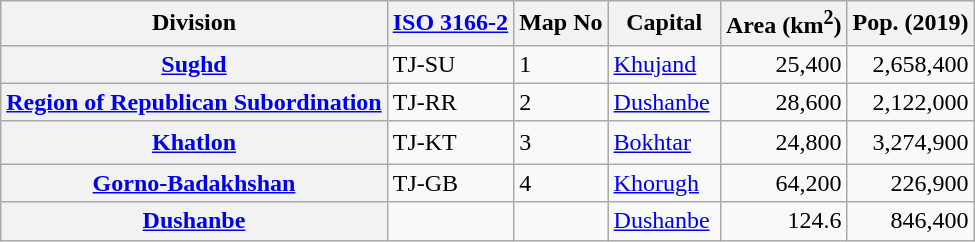<table class="wikitable">
<tr style="background:#efefef;">
<th>Division</th>
<th><a href='#'>ISO 3166-2</a></th>
<th>Map No</th>
<th>Capital</th>
<th>Area (km<sup>2</sup>)</th>
<th>Pop. (2019)</th>
</tr>
<tr>
<th><a href='#'>Sughd</a></th>
<td>TJ-SU</td>
<td>1</td>
<td><a href='#'>Khujand</a></td>
<td align="right">25,400</td>
<td align="right">2,658,400</td>
</tr>
<tr>
<th><a href='#'>Region of Republican Subordination</a></th>
<td>TJ-RR</td>
<td>2</td>
<td><a href='#'>Dushanbe</a></td>
<td align="right">28,600</td>
<td align="right">2,122,000</td>
</tr>
<tr>
<th><a href='#'>Khatlon</a></th>
<td>TJ-KT</td>
<td>3</td>
<td><a href='#'>Bokhtar</a>　</td>
<td align="right">24,800</td>
<td align="right">3,274,900</td>
</tr>
<tr>
<th><a href='#'>Gorno-Badakhshan</a></th>
<td>TJ-GB</td>
<td>4</td>
<td><a href='#'>Khorugh</a></td>
<td align="right">64,200</td>
<td align="right">226,900</td>
</tr>
<tr>
<th><a href='#'>Dushanbe</a></th>
<td></td>
<td></td>
<td><a href='#'>Dushanbe</a></td>
<td align="right">124.6</td>
<td align="right">846,400</td>
</tr>
</table>
